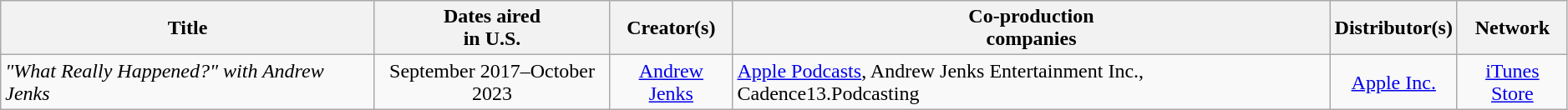<table class="wikitable" style="text-align:center; width:99%;">
<tr>
<th>Title</th>
<th style="width:15%;">Dates aired <br>in U.S.</th>
<th>Creator(s)</th>
<th>Co-production <br>companies</th>
<th>Distributor(s)</th>
<th>Network</th>
</tr>
<tr>
<td style="text-align:left;"><em>"What Really Happened?" with Andrew Jenks</em></td>
<td>September 2017–October 2023</td>
<td><a href='#'>Andrew Jenks</a></td>
<td style="text-align:left;"><a href='#'>Apple Podcasts</a>, Andrew Jenks Entertainment Inc., Cadence13.Podcasting</td>
<td><a href='#'>Apple Inc.</a></td>
<td><a href='#'>iTunes Store</a></td>
</tr>
</table>
